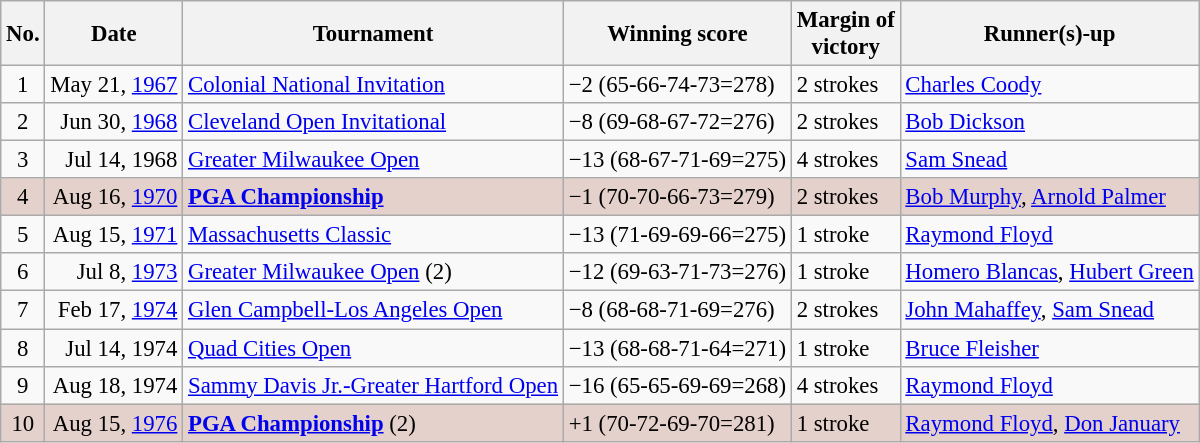<table class="wikitable" style="font-size:95%;">
<tr>
<th>No.</th>
<th>Date</th>
<th>Tournament</th>
<th>Winning score</th>
<th>Margin of<br>victory</th>
<th>Runner(s)-up</th>
</tr>
<tr>
<td align=center>1</td>
<td align=right>May 21, <a href='#'>1967</a></td>
<td><a href='#'>Colonial National Invitation</a></td>
<td>−2 (65-66-74-73=278)</td>
<td>2 strokes</td>
<td> <a href='#'>Charles Coody</a></td>
</tr>
<tr>
<td align=center>2</td>
<td align=right>Jun 30, <a href='#'>1968</a></td>
<td><a href='#'>Cleveland Open Invitational</a></td>
<td>−8 (69-68-67-72=276)</td>
<td>2 strokes</td>
<td> <a href='#'>Bob Dickson</a></td>
</tr>
<tr>
<td align=center>3</td>
<td align=right>Jul 14, 1968</td>
<td><a href='#'>Greater Milwaukee Open</a></td>
<td>−13 (68-67-71-69=275)</td>
<td>4 strokes</td>
<td> <a href='#'>Sam Snead</a></td>
</tr>
<tr style="background:#e5d1cb;">
<td align=center>4</td>
<td align=right>Aug 16, <a href='#'>1970</a></td>
<td><strong><a href='#'>PGA Championship</a></strong></td>
<td>−1 (70-70-66-73=279)</td>
<td>2 strokes</td>
<td> <a href='#'>Bob Murphy</a>,  <a href='#'>Arnold Palmer</a></td>
</tr>
<tr>
<td align=center>5</td>
<td align=right>Aug 15, <a href='#'>1971</a></td>
<td><a href='#'>Massachusetts Classic</a></td>
<td>−13 (71-69-69-66=275)</td>
<td>1 stroke</td>
<td> <a href='#'>Raymond Floyd</a></td>
</tr>
<tr>
<td align=center>6</td>
<td align=right>Jul 8, <a href='#'>1973</a></td>
<td><a href='#'>Greater Milwaukee Open</a> (2)</td>
<td>−12 (69-63-71-73=276)</td>
<td>1 stroke</td>
<td> <a href='#'>Homero Blancas</a>,  <a href='#'>Hubert Green</a></td>
</tr>
<tr>
<td align=center>7</td>
<td align=right>Feb 17, <a href='#'>1974</a></td>
<td><a href='#'>Glen Campbell-Los Angeles Open</a></td>
<td>−8 (68-68-71-69=276)</td>
<td>2 strokes</td>
<td> <a href='#'>John Mahaffey</a>,  <a href='#'>Sam Snead</a></td>
</tr>
<tr>
<td align=center>8</td>
<td align=right>Jul 14, 1974</td>
<td><a href='#'>Quad Cities Open</a></td>
<td>−13 (68-68-71-64=271)</td>
<td>1 stroke</td>
<td> <a href='#'>Bruce Fleisher</a></td>
</tr>
<tr>
<td align=center>9</td>
<td align=right>Aug 18, 1974</td>
<td><a href='#'>Sammy Davis Jr.-Greater Hartford Open</a></td>
<td>−16 (65-65-69-69=268)</td>
<td>4 strokes</td>
<td> <a href='#'>Raymond Floyd</a></td>
</tr>
<tr style="background:#e5d1cb;">
<td align=center>10</td>
<td align=right>Aug 15, <a href='#'>1976</a></td>
<td><strong><a href='#'>PGA Championship</a></strong> (2)</td>
<td>+1 (70-72-69-70=281)</td>
<td>1 stroke</td>
<td> <a href='#'>Raymond Floyd</a>,  <a href='#'>Don January</a></td>
</tr>
</table>
